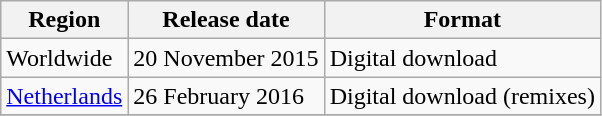<table class="wikitable">
<tr>
<th>Region</th>
<th>Release date</th>
<th>Format</th>
</tr>
<tr>
<td>Worldwide</td>
<td>20 November 2015</td>
<td>Digital download</td>
</tr>
<tr>
<td><a href='#'>Netherlands</a></td>
<td>26 February 2016</td>
<td>Digital download (remixes)</td>
</tr>
<tr>
</tr>
</table>
